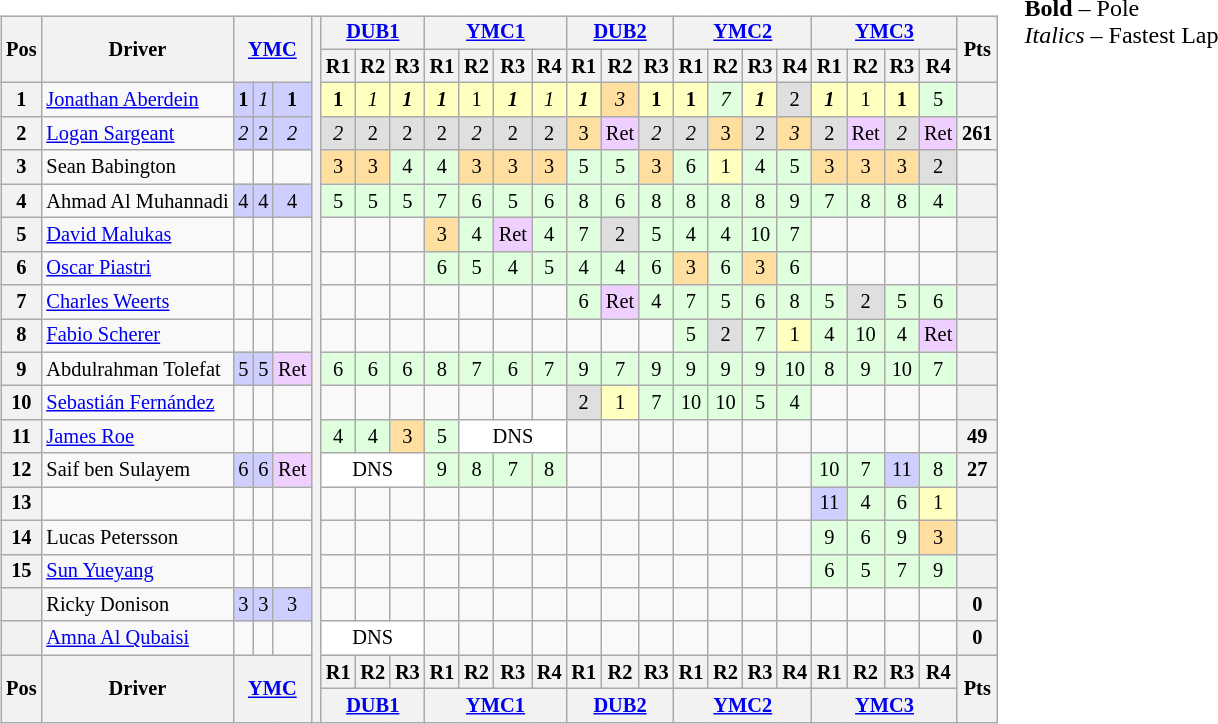<table>
<tr>
<td style="vertical-align:top"><br><table class="wikitable" style="font-size: 85%; text-align:center">
<tr>
<th rowspan=2>Pos</th>
<th rowspan=2>Driver</th>
<th colspan=3 rowspan=2><a href='#'>YMC</a> </th>
<th rowspan="21"></th>
<th colspan=3><a href='#'>DUB1</a></th>
<th colspan=4><a href='#'>YMC1</a></th>
<th colspan=3><a href='#'>DUB2</a></th>
<th colspan=4><a href='#'>YMC2</a></th>
<th colspan=4><a href='#'>YMC3</a></th>
<th rowspan=2>Pts</th>
</tr>
<tr>
<th>R1</th>
<th>R2</th>
<th>R3</th>
<th>R1</th>
<th>R2</th>
<th>R3</th>
<th>R4</th>
<th>R1</th>
<th>R2</th>
<th>R3</th>
<th>R1</th>
<th>R2</th>
<th>R3</th>
<th>R4</th>
<th>R1</th>
<th>R2</th>
<th>R3</th>
<th>R4</th>
</tr>
<tr>
<th>1</th>
<td style="text-align:left"> <a href='#'>Jonathan Aberdein</a></td>
<td style="background:#cfcfff"><strong>1</strong></td>
<td style="background:#cfcfff"><em>1</em></td>
<td style="background:#cfcfff"><strong>1</strong></td>
<td style="background:#ffffbf"><strong>1</strong></td>
<td style="background:#ffffbf"><em>1</em></td>
<td style="background:#ffffbf"><strong><em>1</em></strong></td>
<td style="background:#ffffbf"><strong><em>1</em></strong></td>
<td style="background:#ffffbf">1</td>
<td style="background:#ffffbf"><strong><em>1</em></strong></td>
<td style="background:#ffffbf"><em>1</em></td>
<td style="background:#ffffbf"><strong><em>1</em></strong></td>
<td style="background:#ffdf9f"><em>3</em></td>
<td style="background:#ffffbf"><strong>1</strong></td>
<td style="background:#ffffbf"><strong>1</strong></td>
<td style="background:#dfffdf"><em>7</em></td>
<td style="background:#ffffbf"><strong><em>1</em></strong></td>
<td style="background:#dfdfdf">2</td>
<td style="background:#ffffbf"><strong><em>1</em></strong></td>
<td style="background:#ffffbf">1</td>
<td style="background:#ffffbf"><strong>1</strong></td>
<td style="background:#dfffdf">5</td>
<th></th>
</tr>
<tr>
<th>2</th>
<td style="text-align:left"> <a href='#'>Logan Sargeant</a></td>
<td style="background:#cfcfff"><em>2</em></td>
<td style="background:#cfcfff">2</td>
<td style="background:#cfcfff"><em>2</em></td>
<td style="background:#dfdfdf"><em>2</em></td>
<td style="background:#dfdfdf">2</td>
<td style="background:#dfdfdf">2</td>
<td style="background:#dfdfdf">2</td>
<td style="background:#dfdfdf"><em>2</em></td>
<td style="background:#dfdfdf">2</td>
<td style="background:#dfdfdf">2</td>
<td style="background:#ffdf9f">3</td>
<td style="background:#efcfff">Ret</td>
<td style="background:#dfdfdf"><em>2</em></td>
<td style="background:#dfdfdf"><em>2</em></td>
<td style="background:#ffdf9f">3</td>
<td style="background:#dfdfdf">2</td>
<td style="background:#ffdf9f"><em>3</em></td>
<td style="background:#dfdfdf">2</td>
<td style="background:#efcfff">Ret</td>
<td style="background:#dfdfdf"><em>2</em></td>
<td style="background:#efcfff">Ret</td>
<th>261</th>
</tr>
<tr>
<th>3</th>
<td style="text-align:left"> Sean Babington</td>
<td></td>
<td></td>
<td></td>
<td style="background:#ffdf9f">3</td>
<td style="background:#ffdf9f">3</td>
<td style="background:#dfffdf">4</td>
<td style="background:#dfffdf">4</td>
<td style="background:#ffdf9f">3</td>
<td style="background:#ffdf9f">3</td>
<td style="background:#ffdf9f">3</td>
<td style="background:#dfffdf">5</td>
<td style="background:#dfffdf">5</td>
<td style="background:#ffdf9f">3</td>
<td style="background:#dfffdf">6</td>
<td style="background:#ffffbf">1</td>
<td style="background:#dfffdf">4</td>
<td style="background:#dfffdf">5</td>
<td style="background:#ffdf9f">3</td>
<td style="background:#ffdf9f">3</td>
<td style="background:#ffdf9f">3</td>
<td style="background:#dfdfdf">2</td>
<th></th>
</tr>
<tr>
<th>4</th>
<td style="text-align:left"> Ahmad Al Muhannadi</td>
<td style="background:#cfcfff">4</td>
<td style="background:#cfcfff">4</td>
<td style="background:#cfcfff">4</td>
<td style="background:#dfffdf">5</td>
<td style="background:#dfffdf">5</td>
<td style="background:#dfffdf">5</td>
<td style="background:#dfffdf">7</td>
<td style="background:#dfffdf">6</td>
<td style="background:#dfffdf">5</td>
<td style="background:#dfffdf">6</td>
<td style="background:#dfffdf">8</td>
<td style="background:#dfffdf">6</td>
<td style="background:#dfffdf">8</td>
<td style="background:#dfffdf">8</td>
<td style="background:#dfffdf">8</td>
<td style="background:#dfffdf">8</td>
<td style="background:#dfffdf">9</td>
<td style="background:#dfffdf">7</td>
<td style="background:#dfffdf">8</td>
<td style="background:#dfffdf">8</td>
<td style="background:#dfffdf">4</td>
<th></th>
</tr>
<tr>
<th>5</th>
<td style="text-align:left"> <a href='#'>David Malukas</a></td>
<td></td>
<td></td>
<td></td>
<td></td>
<td></td>
<td></td>
<td style="background:#ffdf9f">3</td>
<td style="background:#dfffdf">4</td>
<td style="background:#efcfff">Ret</td>
<td style="background:#dfffdf">4</td>
<td style="background:#dfffdf">7</td>
<td style="background:#dfdfdf">2</td>
<td style="background:#dfffdf">5</td>
<td style="background:#dfffdf">4</td>
<td style="background:#dfffdf">4</td>
<td style="background:#dfffdf">10</td>
<td style="background:#dfffdf">7</td>
<td></td>
<td></td>
<td></td>
<td></td>
<th></th>
</tr>
<tr>
<th>6</th>
<td style="text-align:left"> <a href='#'>Oscar Piastri</a></td>
<td></td>
<td></td>
<td></td>
<td></td>
<td></td>
<td></td>
<td style="background:#dfffdf">6</td>
<td style="background:#dfffdf">5</td>
<td style="background:#dfffdf">4</td>
<td style="background:#dfffdf">5</td>
<td style="background:#dfffdf">4</td>
<td style="background:#dfffdf">4</td>
<td style="background:#dfffdf">6</td>
<td style="background:#ffdf9f">3</td>
<td style="background:#dfffdf">6</td>
<td style="background:#ffdf9f">3</td>
<td style="background:#dfffdf">6</td>
<td></td>
<td></td>
<td></td>
<td></td>
<th></th>
</tr>
<tr>
<th>7</th>
<td style="text-align:left"> <a href='#'>Charles Weerts</a></td>
<td></td>
<td></td>
<td></td>
<td></td>
<td></td>
<td></td>
<td></td>
<td></td>
<td></td>
<td></td>
<td style="background:#dfffdf">6</td>
<td style="background:#efcfff">Ret</td>
<td style="background:#dfffdf">4</td>
<td style="background:#dfffdf">7</td>
<td style="background:#dfffdf">5</td>
<td style="background:#dfffdf">6</td>
<td style="background:#dfffdf">8</td>
<td style="background:#dfffdf">5</td>
<td style="background:#dfdfdf">2</td>
<td style="background:#dfffdf">5</td>
<td style="background:#dfffdf">6</td>
<th></th>
</tr>
<tr>
<th>8</th>
<td style="text-align:left"> <a href='#'>Fabio Scherer</a></td>
<td></td>
<td></td>
<td></td>
<td></td>
<td></td>
<td></td>
<td></td>
<td></td>
<td></td>
<td></td>
<td></td>
<td></td>
<td></td>
<td style="background:#dfffdf">5</td>
<td style="background:#dfdfdf">2</td>
<td style="background:#dfffdf">7</td>
<td style="background:#ffffbf">1</td>
<td style="background:#dfffdf">4</td>
<td style="background:#dfffdf">10</td>
<td style="background:#dfffdf">4</td>
<td style="background:#efcfff">Ret</td>
<th></th>
</tr>
<tr>
<th>9</th>
<td style="text-align:left"> Abdulrahman Tolefat</td>
<td style="background:#cfcfff">5</td>
<td style="background:#cfcfff">5</td>
<td style="background:#efcfff">Ret</td>
<td style="background:#dfffdf">6</td>
<td style="background:#dfffdf">6</td>
<td style="background:#dfffdf">6</td>
<td style="background:#dfffdf">8</td>
<td style="background:#dfffdf">7</td>
<td style="background:#dfffdf">6</td>
<td style="background:#dfffdf">7</td>
<td style="background:#dfffdf">9</td>
<td style="background:#dfffdf">7</td>
<td style="background:#dfffdf">9</td>
<td style="background:#dfffdf">9</td>
<td style="background:#dfffdf">9</td>
<td style="background:#dfffdf">9</td>
<td style="background:#dfffdf">10</td>
<td style="background:#dfffdf">8</td>
<td style="background:#dfffdf">9</td>
<td style="background:#dfffdf">10</td>
<td style="background:#dfffdf">7</td>
<th></th>
</tr>
<tr>
<th>10</th>
<td style="text-align:left"> <a href='#'>Sebastián Fernández</a></td>
<td></td>
<td></td>
<td></td>
<td></td>
<td></td>
<td></td>
<td></td>
<td></td>
<td></td>
<td></td>
<td style="background:#dfdfdf">2</td>
<td style="background:#ffffbf">1</td>
<td style="background:#dfffdf">7</td>
<td style="background:#dfffdf">10</td>
<td style="background:#dfffdf">10</td>
<td style="background:#dfffdf">5</td>
<td style="background:#dfffdf">4</td>
<td></td>
<td></td>
<td></td>
<td></td>
<th></th>
</tr>
<tr>
<th>11</th>
<td style="text-align:left"> <a href='#'>James Roe</a></td>
<td></td>
<td></td>
<td></td>
<td style="background:#dfffdf">4</td>
<td style="background:#dfffdf">4</td>
<td style="background:#ffdf9f">3</td>
<td style="background:#dfffdf">5</td>
<td style="background:#ffffff" colspan=3>DNS</td>
<td></td>
<td></td>
<td></td>
<td></td>
<td></td>
<td></td>
<td></td>
<td></td>
<td></td>
<td></td>
<td></td>
<th>49</th>
</tr>
<tr>
<th>12</th>
<td style="text-align:left"> Saif ben Sulayem</td>
<td style="background:#cfcfff">6</td>
<td style="background:#cfcfff">6</td>
<td style="background:#efcfff">Ret</td>
<td style="background:#ffffff" colspan=3>DNS</td>
<td style="background:#dfffdf">9</td>
<td style="background:#dfffdf">8</td>
<td style="background:#dfffdf">7</td>
<td style="background:#dfffdf">8</td>
<td></td>
<td></td>
<td></td>
<td></td>
<td></td>
<td></td>
<td></td>
<td style="background:#dfffdf">10</td>
<td style="background:#dfffdf">7</td>
<td style="background:#cfcfff">11</td>
<td style="background:#dfffdf">8</td>
<th>27</th>
</tr>
<tr>
<th>13</th>
<td style="text-align:left"></td>
<td></td>
<td></td>
<td></td>
<td></td>
<td></td>
<td></td>
<td></td>
<td></td>
<td></td>
<td></td>
<td></td>
<td></td>
<td></td>
<td></td>
<td></td>
<td></td>
<td></td>
<td style="background:#cfcfff">11</td>
<td style="background:#dfffdf">4</td>
<td style="background:#dfffdf">6</td>
<td style="background:#ffffbf">1</td>
<th></th>
</tr>
<tr>
<th>14</th>
<td style="text-align:left"> Lucas Petersson</td>
<td></td>
<td></td>
<td></td>
<td></td>
<td></td>
<td></td>
<td></td>
<td></td>
<td></td>
<td></td>
<td></td>
<td></td>
<td></td>
<td></td>
<td></td>
<td></td>
<td></td>
<td style="background:#dfffdf">9</td>
<td style="background:#dfffdf">6</td>
<td style="background:#dfffdf">9</td>
<td style="background:#ffdf9f">3</td>
<th></th>
</tr>
<tr>
<th>15</th>
<td style="text-align:left"> <a href='#'>Sun Yueyang</a></td>
<td></td>
<td></td>
<td></td>
<td></td>
<td></td>
<td></td>
<td></td>
<td></td>
<td></td>
<td></td>
<td></td>
<td></td>
<td></td>
<td></td>
<td></td>
<td></td>
<td></td>
<td style="background:#dfffdf">6</td>
<td style="background:#dfffdf">5</td>
<td style="background:#dfffdf">7</td>
<td style="background:#dfffdf">9</td>
<th></th>
</tr>
<tr>
<th></th>
<td style="text-align:left"> Ricky Donison</td>
<td style="background:#cfcfff">3</td>
<td style="background:#cfcfff">3</td>
<td style="background:#cfcfff">3</td>
<td></td>
<td></td>
<td></td>
<td></td>
<td></td>
<td></td>
<td></td>
<td></td>
<td></td>
<td></td>
<td></td>
<td></td>
<td></td>
<td></td>
<td></td>
<td></td>
<td></td>
<td></td>
<th>0</th>
</tr>
<tr>
<th></th>
<td style="text-align:left"> <a href='#'>Amna Al Qubaisi</a></td>
<td></td>
<td></td>
<td></td>
<td style="background:#ffffff" colspan=3>DNS</td>
<td></td>
<td></td>
<td></td>
<td></td>
<td></td>
<td></td>
<td></td>
<td></td>
<td></td>
<td></td>
<td></td>
<td></td>
<td></td>
<td></td>
<td></td>
<th>0</th>
</tr>
<tr>
<th rowspan=2>Pos</th>
<th rowspan=2>Driver</th>
<th colspan=3 rowspan=2><a href='#'>YMC</a> </th>
<th>R1</th>
<th>R2</th>
<th>R3</th>
<th>R1</th>
<th>R2</th>
<th>R3</th>
<th>R4</th>
<th>R1</th>
<th>R2</th>
<th>R3</th>
<th>R1</th>
<th>R2</th>
<th>R3</th>
<th>R4</th>
<th>R1</th>
<th>R2</th>
<th>R3</th>
<th>R4</th>
<th rowspan=2>Pts</th>
</tr>
<tr>
<th colspan=3><a href='#'>DUB1</a></th>
<th colspan=4><a href='#'>YMC1</a></th>
<th colspan=3><a href='#'>DUB2</a></th>
<th colspan=4><a href='#'>YMC2</a></th>
<th colspan=4><a href='#'>YMC3</a></th>
</tr>
</table>
</td>
<td style="vertical-align:top"><br>
<span><strong>Bold</strong> – Pole<br><em>Italics</em> – Fastest Lap</span></td>
</tr>
</table>
